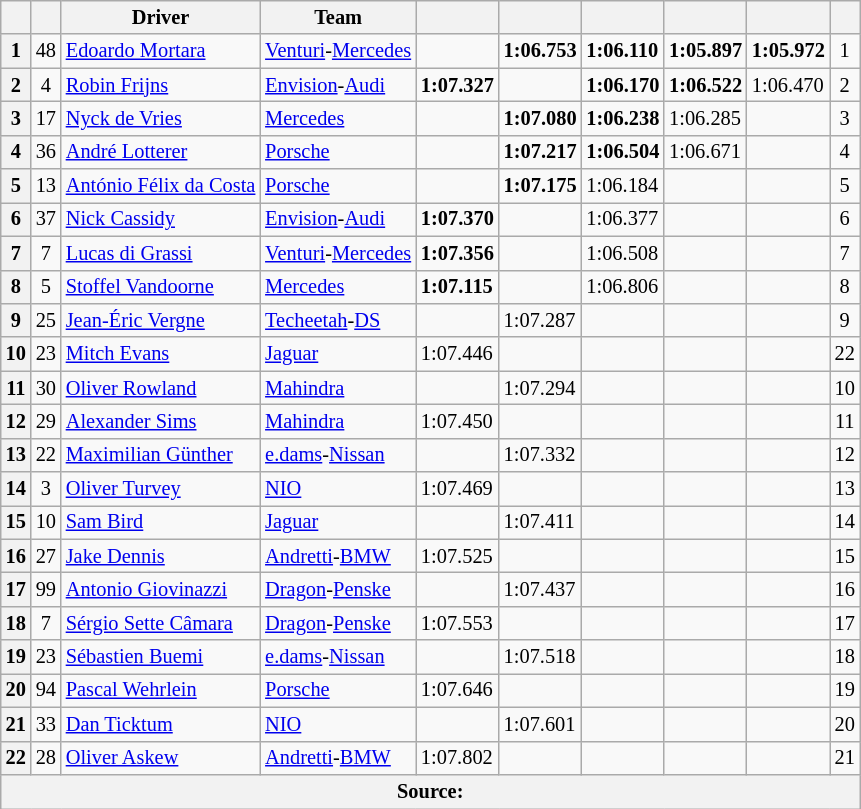<table class="wikitable sortable" style="font-size: 85%">
<tr>
<th scope="col"></th>
<th scope="col"></th>
<th scope="col">Driver</th>
<th scope="col">Team</th>
<th scope="col"></th>
<th scope="col"></th>
<th scope="col"></th>
<th scope="col"></th>
<th scope="col"></th>
<th scope="col"></th>
</tr>
<tr>
<th scope="row">1</th>
<td align="center">48</td>
<td data-sort-value="MOR"> <a href='#'>Edoardo Mortara</a></td>
<td><a href='#'>Venturi</a>-<a href='#'>Mercedes</a></td>
<td></td>
<td><strong>1:06.753</strong></td>
<td><strong>1:06.110</strong></td>
<td><strong>1:05.897</strong></td>
<td><strong>1:05.972</strong></td>
<td align="center">1</td>
</tr>
<tr>
<th scope="row">2</th>
<td align="center">4</td>
<td data-sort-value="FRI"> <a href='#'>Robin Frijns</a></td>
<td><a href='#'>Envision</a>-<a href='#'>Audi</a></td>
<td><strong>1:07.327</strong></td>
<td></td>
<td><strong>1:06.170</strong></td>
<td><strong>1:06.522</strong></td>
<td>1:06.470</td>
<td align="center">2</td>
</tr>
<tr>
<th scope="row">3</th>
<td align="center">17</td>
<td data-sort-value="DEV"> <a href='#'>Nyck de Vries</a></td>
<td><a href='#'>Mercedes</a></td>
<td></td>
<td><strong>1:07.080</strong></td>
<td><strong>1:06.238</strong></td>
<td>1:06.285</td>
<td></td>
<td align="center">3</td>
</tr>
<tr>
<th scope="row">4</th>
<td align="center">36</td>
<td data-sort-value="LOT"> <a href='#'>André Lotterer</a></td>
<td><a href='#'>Porsche</a></td>
<td></td>
<td><strong>1:07.217</strong></td>
<td><strong>1:06.504</strong></td>
<td>1:06.671</td>
<td></td>
<td align="center">4</td>
</tr>
<tr>
<th scope="row">5</th>
<td align="center">13</td>
<td data-sort-value="DAC"> <a href='#'>António Félix da Costa</a></td>
<td><a href='#'>Porsche</a></td>
<td></td>
<td><strong>1:07.175</strong></td>
<td>1:06.184</td>
<td></td>
<td></td>
<td align="center">5</td>
</tr>
<tr>
<th scope="row">6</th>
<td align="center">37</td>
<td data-sort-value="CAS"> <a href='#'>Nick Cassidy</a></td>
<td><a href='#'>Envision</a>-<a href='#'>Audi</a></td>
<td><strong>1:07.370</strong></td>
<td></td>
<td>1:06.377</td>
<td></td>
<td></td>
<td align="center">6</td>
</tr>
<tr>
<th scope="row">7</th>
<td align="center">7</td>
<td data-sort-value="DIG"> <a href='#'>Lucas di Grassi</a></td>
<td><a href='#'>Venturi</a>-<a href='#'>Mercedes</a></td>
<td><strong>1:07.356</strong></td>
<td></td>
<td>1:06.508</td>
<td></td>
<td></td>
<td align="center">7</td>
</tr>
<tr>
<th scope="row">8</th>
<td align="center">5</td>
<td data-sort-value="VAN"> <a href='#'>Stoffel Vandoorne</a></td>
<td><a href='#'>Mercedes</a></td>
<td><strong>1:07.115</strong></td>
<td></td>
<td>1:06.806</td>
<td></td>
<td></td>
<td align="center">8</td>
</tr>
<tr>
<th scope="row">9</th>
<td align="center">25</td>
<td data-sort-value="JEV"> <a href='#'>Jean-Éric Vergne</a></td>
<td><a href='#'>Techeetah</a>-<a href='#'>DS</a></td>
<td></td>
<td>1:07.287</td>
<td></td>
<td></td>
<td></td>
<td align="center">9</td>
</tr>
<tr>
<th scope="row">10</th>
<td align="center">23</td>
<td data-sort-value="EVA"> <a href='#'>Mitch Evans</a></td>
<td><a href='#'>Jaguar</a></td>
<td>1:07.446</td>
<td></td>
<td></td>
<td></td>
<td></td>
<td align="center">22</td>
</tr>
<tr>
<th scope="row">11</th>
<td align="center">30</td>
<td data-sort-value="ROW"> <a href='#'>Oliver Rowland</a></td>
<td><a href='#'>Mahindra</a></td>
<td></td>
<td>1:07.294</td>
<td></td>
<td></td>
<td></td>
<td align="center">10</td>
</tr>
<tr>
<th scope="row">12</th>
<td align="center">29</td>
<td data-sort-value="SIM"> <a href='#'>Alexander Sims</a></td>
<td><a href='#'>Mahindra</a></td>
<td>1:07.450</td>
<td></td>
<td></td>
<td></td>
<td></td>
<td align="center">11</td>
</tr>
<tr>
<th scope="row">13</th>
<td align="center">22</td>
<td data-sort-value="GUE"> <a href='#'>Maximilian Günther</a></td>
<td><a href='#'>e.dams</a>-<a href='#'>Nissan</a></td>
<td></td>
<td>1:07.332</td>
<td></td>
<td></td>
<td></td>
<td align="center">12</td>
</tr>
<tr>
<th scope="row">14</th>
<td align="center">3</td>
<td data-sort-value="TUR"> <a href='#'>Oliver Turvey</a></td>
<td><a href='#'>NIO</a></td>
<td>1:07.469</td>
<td></td>
<td></td>
<td></td>
<td></td>
<td align="center">13</td>
</tr>
<tr>
<th scope="row">15</th>
<td align="center">10</td>
<td data-sort-value="BIR"> <a href='#'>Sam Bird</a></td>
<td><a href='#'>Jaguar</a></td>
<td></td>
<td>1:07.411</td>
<td></td>
<td></td>
<td></td>
<td align="center">14</td>
</tr>
<tr>
<th scope="row">16</th>
<td align="center">27</td>
<td data-sort-value="DEN"> <a href='#'>Jake Dennis</a></td>
<td><a href='#'>Andretti</a>-<a href='#'>BMW</a></td>
<td>1:07.525</td>
<td></td>
<td></td>
<td></td>
<td></td>
<td align="center">15</td>
</tr>
<tr>
<th scope="row">17</th>
<td align="center">99</td>
<td data-sort-value="GIO"> <a href='#'>Antonio Giovinazzi</a></td>
<td><a href='#'>Dragon</a>-<a href='#'>Penske</a></td>
<td></td>
<td>1:07.437</td>
<td></td>
<td></td>
<td></td>
<td align="center">16</td>
</tr>
<tr>
<th scope="row">18</th>
<td align="center">7</td>
<td data-sort-value="GIO"> <a href='#'>Sérgio Sette Câmara</a></td>
<td><a href='#'>Dragon</a>-<a href='#'>Penske</a></td>
<td>1:07.553</td>
<td></td>
<td></td>
<td></td>
<td></td>
<td align="center">17</td>
</tr>
<tr>
<th scope="row">19</th>
<td align="center">23</td>
<td data-sort-value="BUE"> <a href='#'>Sébastien Buemi</a></td>
<td><a href='#'>e.dams</a>-<a href='#'>Nissan</a></td>
<td></td>
<td>1:07.518</td>
<td></td>
<td></td>
<td></td>
<td align="center">18</td>
</tr>
<tr>
<th scope="row">20</th>
<td align="center">94</td>
<td data-sort-value="WEH"> <a href='#'>Pascal Wehrlein</a></td>
<td><a href='#'>Porsche</a></td>
<td>1:07.646</td>
<td></td>
<td></td>
<td></td>
<td></td>
<td align="center">19</td>
</tr>
<tr>
<th scope="row">21</th>
<td align="center">33</td>
<td data-sort-value="TIC"> <a href='#'>Dan Ticktum</a></td>
<td><a href='#'>NIO</a></td>
<td></td>
<td>1:07.601</td>
<td></td>
<td></td>
<td></td>
<td align="center">20</td>
</tr>
<tr>
<th scope="row">22</th>
<td align="center">28</td>
<td data-sort-value="ASK"> <a href='#'>Oliver Askew</a></td>
<td><a href='#'>Andretti</a>-<a href='#'>BMW</a></td>
<td>1:07.802</td>
<td></td>
<td></td>
<td></td>
<td></td>
<td align="center">21</td>
</tr>
<tr>
<th colspan="10">Source:</th>
</tr>
</table>
